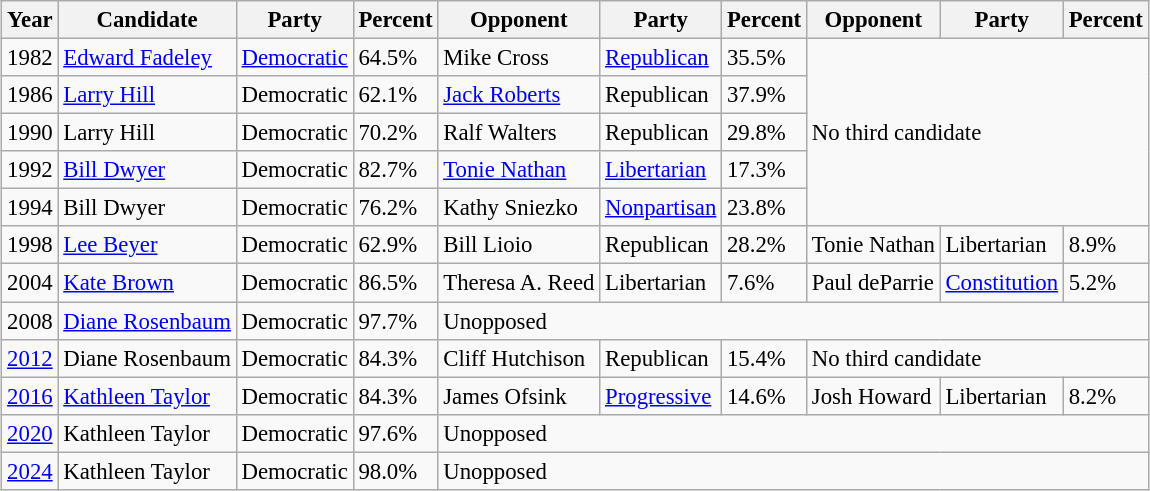<table class="wikitable sortable" style="margin:0.5em auto; font-size:95%;">
<tr>
<th>Year</th>
<th>Candidate</th>
<th>Party</th>
<th>Percent</th>
<th>Opponent</th>
<th>Party</th>
<th>Percent</th>
<th>Opponent</th>
<th>Party</th>
<th>Percent</th>
</tr>
<tr>
<td>1982</td>
<td><a href='#'>Edward Fadeley</a></td>
<td><a href='#'>Democratic</a></td>
<td>64.5%</td>
<td>Mike Cross</td>
<td><a href='#'>Republican</a></td>
<td>35.5%</td>
<td colspan=3 rowspan=5>No third candidate</td>
</tr>
<tr>
<td>1986</td>
<td><a href='#'>Larry Hill</a></td>
<td>Democratic</td>
<td>62.1%</td>
<td><a href='#'>Jack Roberts</a></td>
<td>Republican</td>
<td>37.9%</td>
</tr>
<tr>
<td>1990</td>
<td>Larry Hill</td>
<td>Democratic</td>
<td>70.2%</td>
<td>Ralf Walters</td>
<td>Republican</td>
<td>29.8%</td>
</tr>
<tr>
<td>1992</td>
<td><a href='#'>Bill Dwyer</a></td>
<td>Democratic</td>
<td>82.7%</td>
<td><a href='#'>Tonie Nathan</a></td>
<td><a href='#'>Libertarian</a></td>
<td>17.3%</td>
</tr>
<tr>
<td>1994</td>
<td>Bill Dwyer</td>
<td>Democratic</td>
<td>76.2%</td>
<td>Kathy Sniezko</td>
<td><a href='#'>Nonpartisan</a></td>
<td>23.8%</td>
</tr>
<tr>
<td>1998</td>
<td><a href='#'>Lee Beyer</a></td>
<td>Democratic</td>
<td>62.9%</td>
<td>Bill Lioio</td>
<td>Republican</td>
<td>28.2%</td>
<td>Tonie Nathan</td>
<td>Libertarian</td>
<td>8.9%</td>
</tr>
<tr>
<td>2004</td>
<td><a href='#'>Kate Brown</a></td>
<td>Democratic</td>
<td>86.5%</td>
<td>Theresa A. Reed</td>
<td>Libertarian</td>
<td>7.6%</td>
<td>Paul deParrie</td>
<td><a href='#'>Constitution</a></td>
<td>5.2%</td>
</tr>
<tr>
<td>2008</td>
<td><a href='#'>Diane Rosenbaum</a></td>
<td>Democratic</td>
<td>97.7%</td>
<td colspan=6>Unopposed</td>
</tr>
<tr>
<td><a href='#'>2012</a></td>
<td>Diane Rosenbaum</td>
<td>Democratic</td>
<td>84.3%</td>
<td>Cliff Hutchison</td>
<td>Republican</td>
<td>15.4%</td>
<td colspan=3>No third candidate</td>
</tr>
<tr>
<td><a href='#'>2016</a></td>
<td><a href='#'>Kathleen Taylor</a></td>
<td>Democratic</td>
<td>84.3%</td>
<td>James Ofsink</td>
<td><a href='#'>Progressive</a></td>
<td>14.6%</td>
<td>Josh Howard</td>
<td>Libertarian</td>
<td>8.2%</td>
</tr>
<tr>
<td><a href='#'>2020</a></td>
<td>Kathleen Taylor</td>
<td>Democratic</td>
<td>97.6%</td>
<td colspan=6>Unopposed</td>
</tr>
<tr>
<td><a href='#'>2024</a></td>
<td>Kathleen Taylor</td>
<td>Democratic</td>
<td>98.0%</td>
<td colspan=6>Unopposed</td>
</tr>
</table>
